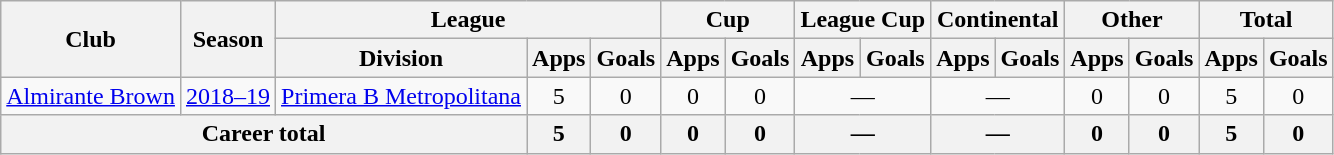<table class="wikitable" style="text-align:center">
<tr>
<th rowspan="2">Club</th>
<th rowspan="2">Season</th>
<th colspan="3">League</th>
<th colspan="2">Cup</th>
<th colspan="2">League Cup</th>
<th colspan="2">Continental</th>
<th colspan="2">Other</th>
<th colspan="2">Total</th>
</tr>
<tr>
<th>Division</th>
<th>Apps</th>
<th>Goals</th>
<th>Apps</th>
<th>Goals</th>
<th>Apps</th>
<th>Goals</th>
<th>Apps</th>
<th>Goals</th>
<th>Apps</th>
<th>Goals</th>
<th>Apps</th>
<th>Goals</th>
</tr>
<tr>
<td rowspan="1"><a href='#'>Almirante Brown</a></td>
<td><a href='#'>2018–19</a></td>
<td rowspan="1"><a href='#'>Primera B Metropolitana</a></td>
<td>5</td>
<td>0</td>
<td>0</td>
<td>0</td>
<td colspan="2">—</td>
<td colspan="2">—</td>
<td>0</td>
<td>0</td>
<td>5</td>
<td>0</td>
</tr>
<tr>
<th colspan="3">Career total</th>
<th>5</th>
<th>0</th>
<th>0</th>
<th>0</th>
<th colspan="2">—</th>
<th colspan="2">—</th>
<th>0</th>
<th>0</th>
<th>5</th>
<th>0</th>
</tr>
</table>
